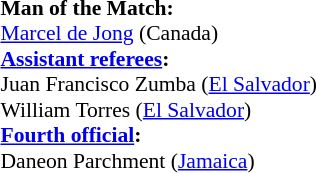<table style="width:100%; font-size:90%;">
<tr>
<td><br><strong>Man of the Match:</strong>
<br><a href='#'>Marcel de Jong</a> (Canada)<br><strong><a href='#'>Assistant referees</a>:</strong>
<br>Juan Francisco Zumba (<a href='#'>El Salvador</a>)
<br>William Torres (<a href='#'>El Salvador</a>)
<br><strong><a href='#'>Fourth official</a>:</strong>
<br>Daneon Parchment (<a href='#'>Jamaica</a>)</td>
</tr>
</table>
